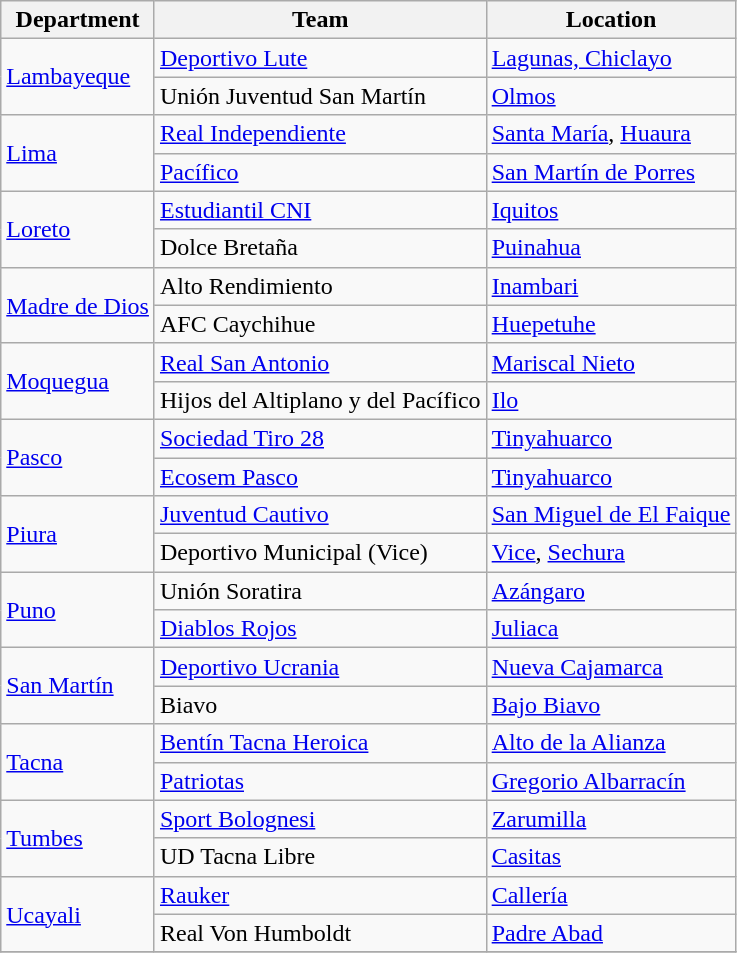<table class="wikitable">
<tr>
<th>Department</th>
<th>Team</th>
<th>Location</th>
</tr>
<tr>
<td rowspan="2"><a href='#'>Lambayeque</a></td>
<td><a href='#'>Deportivo Lute</a></td>
<td><a href='#'>Lagunas, Chiclayo</a></td>
</tr>
<tr>
<td>Unión Juventud San Martín</td>
<td><a href='#'>Olmos</a></td>
</tr>
<tr>
<td rowspan="2"><a href='#'>Lima</a></td>
<td><a href='#'>Real Independiente</a></td>
<td><a href='#'>Santa María</a>, <a href='#'>Huaura</a></td>
</tr>
<tr>
<td><a href='#'>Pacífico</a></td>
<td><a href='#'>San Martín de Porres</a></td>
</tr>
<tr>
<td rowspan="2"><a href='#'>Loreto</a></td>
<td><a href='#'>Estudiantil CNI</a></td>
<td><a href='#'>Iquitos</a></td>
</tr>
<tr>
<td>Dolce Bretaña</td>
<td><a href='#'>Puinahua</a></td>
</tr>
<tr>
<td rowspan="2"><a href='#'>Madre de Dios</a></td>
<td>Alto Rendimiento</td>
<td><a href='#'>Inambari</a></td>
</tr>
<tr>
<td>AFC Caychihue</td>
<td><a href='#'>Huepetuhe</a></td>
</tr>
<tr>
<td rowspan="2"><a href='#'>Moquegua</a></td>
<td><a href='#'>Real San Antonio</a></td>
<td><a href='#'>Mariscal Nieto</a></td>
</tr>
<tr>
<td>Hijos del Altiplano y del Pacífico</td>
<td><a href='#'>Ilo</a></td>
</tr>
<tr>
<td rowspan="2"><a href='#'>Pasco</a></td>
<td><a href='#'>Sociedad Tiro 28</a></td>
<td><a href='#'>Tinyahuarco</a></td>
</tr>
<tr>
<td><a href='#'>Ecosem Pasco</a></td>
<td><a href='#'>Tinyahuarco</a></td>
</tr>
<tr>
<td rowspan="2"><a href='#'>Piura</a></td>
<td><a href='#'>Juventud Cautivo</a></td>
<td><a href='#'>San Miguel de El Faique</a></td>
</tr>
<tr>
<td>Deportivo Municipal (Vice)</td>
<td><a href='#'>Vice</a>, <a href='#'>Sechura</a></td>
</tr>
<tr>
<td rowspan="2"><a href='#'>Puno</a></td>
<td>Unión Soratira</td>
<td><a href='#'>Azángaro</a></td>
</tr>
<tr>
<td><a href='#'>Diablos Rojos</a></td>
<td><a href='#'>Juliaca</a></td>
</tr>
<tr>
<td rowspan="2"><a href='#'>San Martín</a></td>
<td><a href='#'>Deportivo Ucrania</a></td>
<td><a href='#'>Nueva Cajamarca</a></td>
</tr>
<tr>
<td>Biavo</td>
<td><a href='#'>Bajo Biavo</a></td>
</tr>
<tr>
<td rowspan="2"><a href='#'>Tacna</a></td>
<td><a href='#'>Bentín Tacna Heroica</a></td>
<td><a href='#'>Alto de la Alianza</a></td>
</tr>
<tr>
<td><a href='#'>Patriotas</a></td>
<td><a href='#'>Gregorio Albarracín</a></td>
</tr>
<tr>
<td rowspan="2"><a href='#'>Tumbes</a></td>
<td><a href='#'>Sport Bolognesi</a></td>
<td><a href='#'>Zarumilla</a></td>
</tr>
<tr>
<td>UD Tacna Libre</td>
<td><a href='#'>Casitas</a></td>
</tr>
<tr>
<td rowspan="2"><a href='#'>Ucayali</a></td>
<td><a href='#'>Rauker</a></td>
<td><a href='#'>Callería</a></td>
</tr>
<tr>
<td>Real Von Humboldt</td>
<td><a href='#'>Padre Abad</a></td>
</tr>
<tr>
</tr>
</table>
